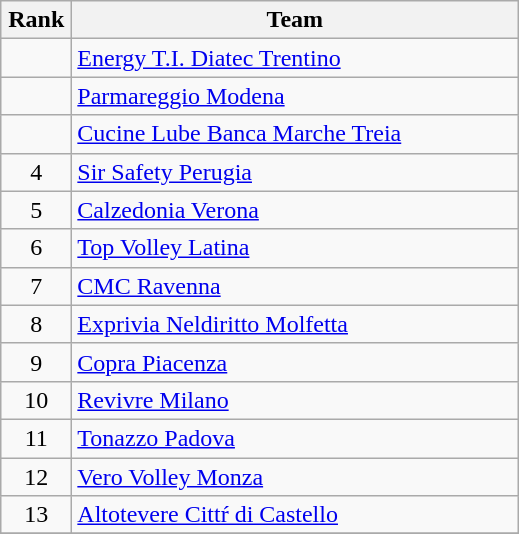<table class="wikitable" style="text-align: center;">
<tr>
<th width=40>Rank</th>
<th width=290>Team</th>
</tr>
<tr>
<td></td>
<td align=left><a href='#'>Energy T.I. Diatec Trentino</a></td>
</tr>
<tr>
<td></td>
<td align=left><a href='#'>Parmareggio Modena</a></td>
</tr>
<tr>
<td></td>
<td align=left><a href='#'>Cucine Lube Banca Marche Treia</a></td>
</tr>
<tr>
<td>4</td>
<td align=left><a href='#'>Sir Safety Perugia</a></td>
</tr>
<tr>
<td>5</td>
<td align=left><a href='#'>Calzedonia Verona</a></td>
</tr>
<tr>
<td>6</td>
<td align=left><a href='#'>Top Volley Latina</a></td>
</tr>
<tr>
<td>7</td>
<td align=left><a href='#'>CMC Ravenna</a></td>
</tr>
<tr>
<td>8</td>
<td align=left><a href='#'>Exprivia Neldiritto Molfetta</a></td>
</tr>
<tr>
<td>9</td>
<td align=left><a href='#'>Copra Piacenza</a></td>
</tr>
<tr>
<td>10</td>
<td align=left><a href='#'>Revivre Milano</a></td>
</tr>
<tr>
<td>11</td>
<td align=left><a href='#'>Tonazzo Padova</a></td>
</tr>
<tr>
<td>12</td>
<td align=left><a href='#'>Vero Volley Monza</a></td>
</tr>
<tr>
<td>13</td>
<td align=left><a href='#'>Altotevere Cittŕ di Castello</a></td>
</tr>
<tr>
</tr>
</table>
